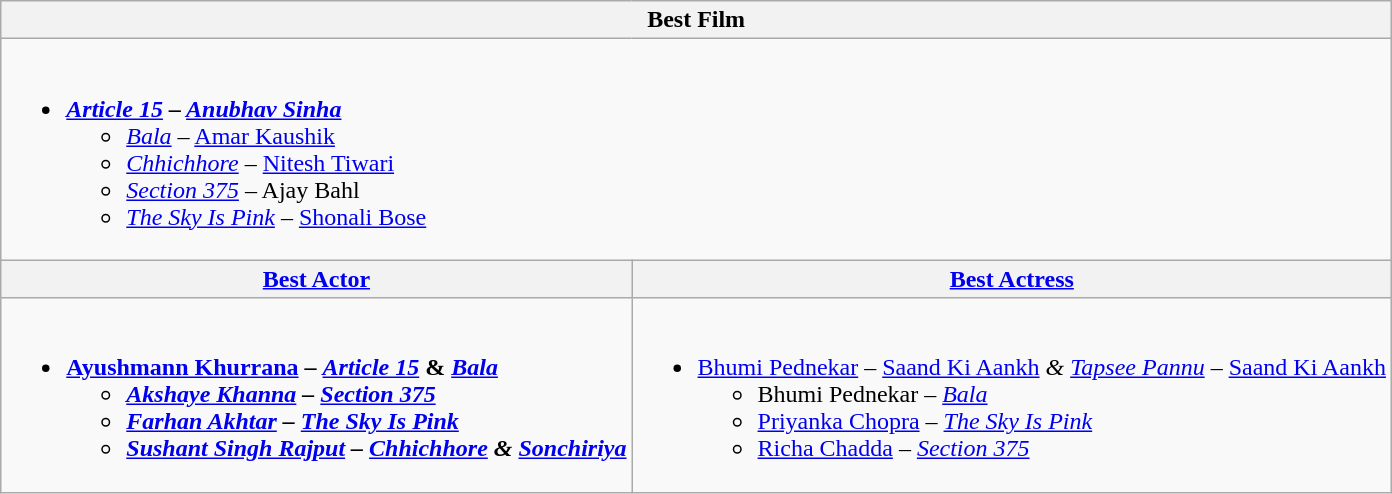<table class="wikitable">
<tr>
<th colspan="2">Best Film</th>
</tr>
<tr>
<td colspan="2"><br><ul><li><strong><em><a href='#'>Article 15</a> – <a href='#'>Anubhav Sinha</a></em></strong><ul><li><em><a href='#'>Bala</a></em> – <a href='#'>Amar Kaushik</a></li><li><em><a href='#'>Chhichhore</a></em> – <a href='#'>Nitesh Tiwari</a></li><li><em><a href='#'>Section 375</a></em> – Ajay Bahl</li><li><em><a href='#'>The Sky Is Pink</a></em> – <a href='#'>Shonali Bose</a></li></ul></li></ul></td>
</tr>
<tr>
<th><a href='#'>Best Actor</a></th>
<th><a href='#'>Best Actress</a></th>
</tr>
<tr>
<td valign="top"><br><ul><li><strong><a href='#'>Ayushmann Khurrana</a> – <em><a href='#'>Article 15</a></em>  & <em><a href='#'>Bala</a><strong><em><ul><li><a href='#'>Akshaye Khanna</a> – </em><a href='#'>Section 375</a><em></li><li><a href='#'>Farhan Akhtar</a> – </em><a href='#'>The Sky Is Pink</a><em></li><li><a href='#'>Sushant Singh Rajput</a> – </em><a href='#'>Chhichhore</a><em> & </em><a href='#'>Sonchiriya</a><em></li></ul></li></ul></td>
<td valign="top"><br><ul><li></strong><a href='#'>Bhumi Pednekar</a> – </em><a href='#'>Saand Ki Aankh</a><em> & <a href='#'>Tapsee Pannu</a> – </em><a href='#'>Saand Ki Aankh</a></em></strong><ul><li>Bhumi Pednekar – <em><a href='#'>Bala</a></em></li><li><a href='#'>Priyanka Chopra</a> – <em><a href='#'>The Sky Is Pink</a></em></li><li><a href='#'>Richa Chadda</a> – <em><a href='#'>Section 375</a></em></li></ul></li></ul></td>
</tr>
</table>
